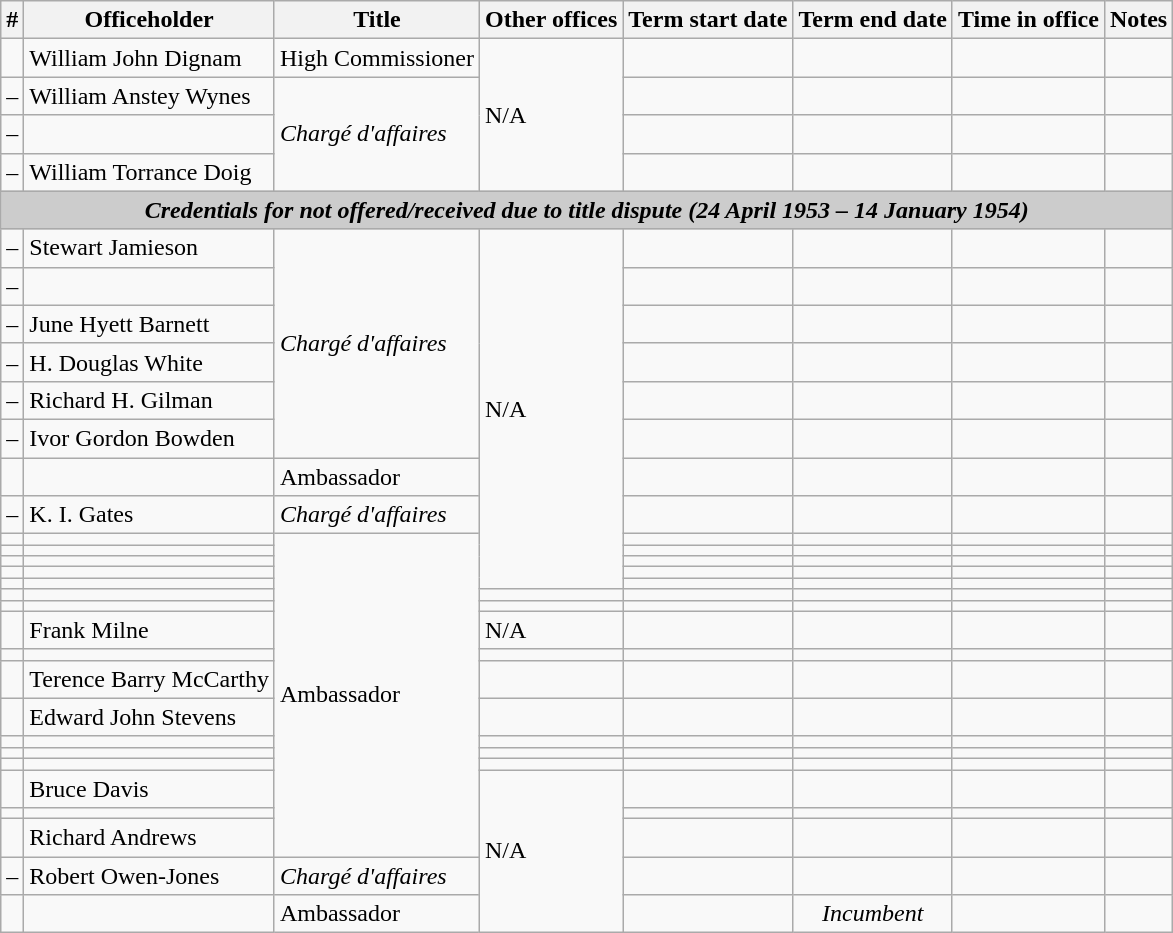<table class='wikitable sortable'>
<tr>
<th>#</th>
<th>Officeholder</th>
<th>Title</th>
<th>Other offices</th>
<th>Term start date</th>
<th>Term end date</th>
<th>Time in office</th>
<th>Notes</th>
</tr>
<tr>
<td align=center></td>
<td>William John Dignam</td>
<td>High Commissioner</td>
<td rowspan=4>N/A</td>
<td align=center></td>
<td align=center></td>
<td align=right></td>
<td></td>
</tr>
<tr>
<td align=center>–</td>
<td>William Anstey Wynes</td>
<td rowspan=3><em>Chargé d'affaires</em></td>
<td align=center></td>
<td align=center></td>
<td align=right></td>
<td></td>
</tr>
<tr>
<td align=center>–</td>
<td></td>
<td align=center></td>
<td align=center></td>
<td align=right></td>
<td></td>
</tr>
<tr>
<td align=center>–</td>
<td>William Torrance Doig</td>
<td align=center></td>
<td align=center></td>
<td align=right></td>
<td></td>
</tr>
<tr>
<th colspan=8 style="background: #cccccc;"><em>Credentials for  not offered/received due to title dispute (24 April 1953 – 14 January 1954)</em></th>
</tr>
<tr>
<td align=center>–</td>
<td>Stewart Jamieson</td>
<td rowspan=6><em>Chargé d'affaires</em></td>
<td rowspan=13>N/A</td>
<td align=center></td>
<td align=center></td>
<td align=right></td>
<td></td>
</tr>
<tr>
<td align=center>–</td>
<td></td>
<td align=center></td>
<td align=center></td>
<td align=right></td>
<td></td>
</tr>
<tr>
<td align=center>–</td>
<td>June Hyett Barnett</td>
<td align=center></td>
<td align=center></td>
<td align=right></td>
<td></td>
</tr>
<tr>
<td align=center>–</td>
<td>H. Douglas White</td>
<td align=center></td>
<td align=center></td>
<td align=right></td>
<td></td>
</tr>
<tr>
<td align=center>–</td>
<td>Richard H. Gilman</td>
<td align=center></td>
<td align=center></td>
<td align=right></td>
<td></td>
</tr>
<tr>
<td align=center>–</td>
<td>Ivor Gordon Bowden</td>
<td align=center></td>
<td align=center></td>
<td align=right></td>
<td></td>
</tr>
<tr>
<td align=center></td>
<td></td>
<td>Ambassador</td>
<td align=center></td>
<td align=center></td>
<td align=right></td>
<td></td>
</tr>
<tr>
<td align=center>–</td>
<td>K. I. Gates</td>
<td><em>Chargé d'affaires</em></td>
<td align=center></td>
<td align=center></td>
<td align=right></td>
<td></td>
</tr>
<tr>
<td align=center></td>
<td></td>
<td rowspan=17>Ambassador</td>
<td align=center></td>
<td align=center></td>
<td align=right></td>
<td></td>
</tr>
<tr>
<td align=center></td>
<td></td>
<td align=center></td>
<td align=center></td>
<td align=right></td>
<td></td>
</tr>
<tr>
<td align=center></td>
<td></td>
<td align=center></td>
<td align=center></td>
<td align=right></td>
<td></td>
</tr>
<tr>
<td align=center></td>
<td></td>
<td align=center></td>
<td align=center></td>
<td align=right></td>
<td></td>
</tr>
<tr>
<td align=center></td>
<td></td>
<td align=center></td>
<td align=center></td>
<td align=right></td>
<td></td>
</tr>
<tr>
<td align=center></td>
<td></td>
<td></td>
<td align=center></td>
<td align=center></td>
<td align=right></td>
<td></td>
</tr>
<tr>
<td align=center></td>
<td></td>
<td></td>
<td align=center></td>
<td align=center></td>
<td align=right></td>
<td></td>
</tr>
<tr>
<td align=center></td>
<td>Frank Milne</td>
<td>N/A</td>
<td align=center></td>
<td align=center></td>
<td align=right></td>
<td></td>
</tr>
<tr>
<td align=center></td>
<td></td>
<td></td>
<td align=center></td>
<td align=center></td>
<td align=right></td>
<td></td>
</tr>
<tr>
<td align=center></td>
<td>Terence Barry McCarthy</td>
<td></td>
<td align=center></td>
<td align=center></td>
<td align=right></td>
<td></td>
</tr>
<tr>
<td align=center></td>
<td>Edward John Stevens</td>
<td></td>
<td align=center></td>
<td align=center></td>
<td align=right></td>
<td></td>
</tr>
<tr>
<td align=center></td>
<td></td>
<td></td>
<td align=center></td>
<td align=center></td>
<td align=right></td>
<td></td>
</tr>
<tr>
<td align=center></td>
<td></td>
<td></td>
<td align=center></td>
<td align=center></td>
<td align=right></td>
<td></td>
</tr>
<tr>
<td align=center></td>
<td></td>
<td></td>
<td align=center></td>
<td align=center></td>
<td align=right></td>
<td></td>
</tr>
<tr>
<td align=center></td>
<td>Bruce Davis</td>
<td rowspan=5>N/A</td>
<td align=center></td>
<td align=center></td>
<td align=right></td>
<td></td>
</tr>
<tr>
<td align=center></td>
<td></td>
<td align=center></td>
<td align=center></td>
<td align=right></td>
<td></td>
</tr>
<tr>
<td align=center></td>
<td>Richard Andrews</td>
<td align=center></td>
<td align=center></td>
<td align=right></td>
<td></td>
</tr>
<tr>
<td align=center>–</td>
<td>Robert Owen-Jones</td>
<td><em>Chargé d'affaires</em></td>
<td align=center></td>
<td align=center></td>
<td align=right></td>
<td></td>
</tr>
<tr>
<td align=center></td>
<td></td>
<td>Ambassador</td>
<td align=center></td>
<td align=center><em>Incumbent</em></td>
<td align=right></td>
<td></td>
</tr>
</table>
